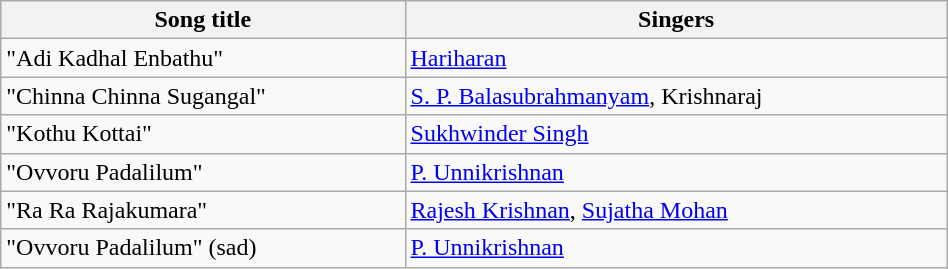<table class="wikitable" style="width:50%;">
<tr>
<th>Song title</th>
<th>Singers</th>
</tr>
<tr>
<td>"Adi Kadhal Enbathu"</td>
<td><a href='#'>Hariharan</a></td>
</tr>
<tr>
<td>"Chinna Chinna Sugangal"</td>
<td><a href='#'>S. P. Balasubrahmanyam</a>, Krishnaraj</td>
</tr>
<tr>
<td>"Kothu Kottai"</td>
<td><a href='#'>Sukhwinder Singh</a></td>
</tr>
<tr>
<td>"Ovvoru Padalilum"</td>
<td><a href='#'>P. Unnikrishnan</a></td>
</tr>
<tr>
<td>"Ra Ra Rajakumara"</td>
<td><a href='#'>Rajesh Krishnan</a>, <a href='#'>Sujatha Mohan</a></td>
</tr>
<tr>
<td>"Ovvoru Padalilum" (sad)</td>
<td><a href='#'>P. Unnikrishnan</a></td>
</tr>
</table>
